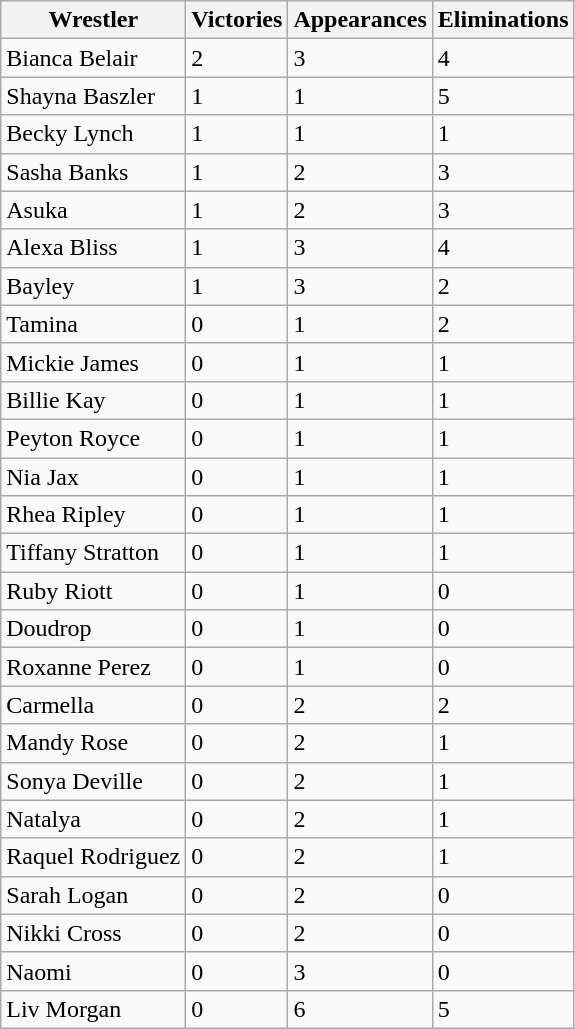<table class="wikitable sortable">
<tr>
<th>Wrestler</th>
<th>Victories</th>
<th>Appearances</th>
<th>Eliminations</th>
</tr>
<tr>
<td>Bianca Belair</td>
<td>2</td>
<td>3</td>
<td>4</td>
</tr>
<tr>
<td>Shayna Baszler</td>
<td>1</td>
<td>1</td>
<td>5</td>
</tr>
<tr>
<td>Becky Lynch</td>
<td>1</td>
<td>1</td>
<td>1</td>
</tr>
<tr>
<td>Sasha Banks</td>
<td>1</td>
<td>2</td>
<td>3</td>
</tr>
<tr>
<td>Asuka</td>
<td>1</td>
<td>2</td>
<td>3</td>
</tr>
<tr>
<td>Alexa Bliss</td>
<td>1</td>
<td>3</td>
<td>4</td>
</tr>
<tr>
<td>Bayley</td>
<td>1</td>
<td>3</td>
<td>2</td>
</tr>
<tr>
<td>Tamina</td>
<td>0</td>
<td>1</td>
<td>2</td>
</tr>
<tr>
<td>Mickie James</td>
<td>0</td>
<td>1</td>
<td>1</td>
</tr>
<tr>
<td>Billie Kay</td>
<td>0</td>
<td>1</td>
<td>1</td>
</tr>
<tr>
<td>Peyton Royce</td>
<td>0</td>
<td>1</td>
<td>1</td>
</tr>
<tr>
<td>Nia Jax</td>
<td>0</td>
<td>1</td>
<td>1</td>
</tr>
<tr>
<td>Rhea Ripley</td>
<td>0</td>
<td>1</td>
<td>1</td>
</tr>
<tr>
<td>Tiffany Stratton</td>
<td>0</td>
<td>1</td>
<td>1</td>
</tr>
<tr>
<td>Ruby Riott</td>
<td>0</td>
<td>1</td>
<td>0</td>
</tr>
<tr>
<td>Doudrop</td>
<td>0</td>
<td>1</td>
<td>0</td>
</tr>
<tr>
<td>Roxanne Perez</td>
<td>0</td>
<td>1</td>
<td>0</td>
</tr>
<tr>
<td>Carmella</td>
<td>0</td>
<td>2</td>
<td>2</td>
</tr>
<tr>
<td>Mandy Rose</td>
<td>0</td>
<td>2</td>
<td>1</td>
</tr>
<tr>
<td>Sonya Deville</td>
<td>0</td>
<td>2</td>
<td>1</td>
</tr>
<tr>
<td>Natalya</td>
<td>0</td>
<td>2</td>
<td>1</td>
</tr>
<tr>
<td>Raquel Rodriguez</td>
<td>0</td>
<td>2</td>
<td>1</td>
</tr>
<tr>
<td>Sarah Logan</td>
<td>0</td>
<td>2</td>
<td>0</td>
</tr>
<tr>
<td>Nikki Cross</td>
<td>0</td>
<td>2</td>
<td>0</td>
</tr>
<tr>
<td>Naomi</td>
<td>0</td>
<td>3</td>
<td>0</td>
</tr>
<tr>
<td>Liv Morgan</td>
<td>0</td>
<td>6</td>
<td>5</td>
</tr>
</table>
